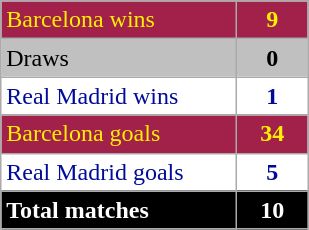<table class="wikitable">
<tr style="color:#fff000;">
<td style="background:#A2214B">Barcelona wins</td>
<td style="color:#fff000; background:#A2214B; text-align: center;"><strong>9</strong></td>
</tr>
<tr style="color:#000; background:silver;">
<td>Draws</td>
<td style="color:#000; background:silver; text-align:center;"><strong>0</strong></td>
</tr>
<tr style="color:#000c99; background:#fff;">
<td style="width:150px;">Real Madrid wins</td>
<td style="color:#000c99; background:#fff; text-align:center; width:40px;"><strong>1</strong></td>
</tr>
<tr style="color:#fff000;">
<td style="background:#A2214B">Barcelona goals</td>
<td style="color:#fff000; background:#A2214B; text-align: center;"><strong>34</strong></td>
</tr>
<tr style="color:#000c99; background:#fff;">
<td style="width:150px;">Real Madrid goals</td>
<td style="color:#000c99; background:#fff; text-align:center;"><strong>5</strong></td>
</tr>
<tr style="color:#fff; background:#000;">
<td><strong>Total matches</strong></td>
<td style="color:#fff; background:#000; text-align:center;"><strong>10</strong></td>
</tr>
</table>
